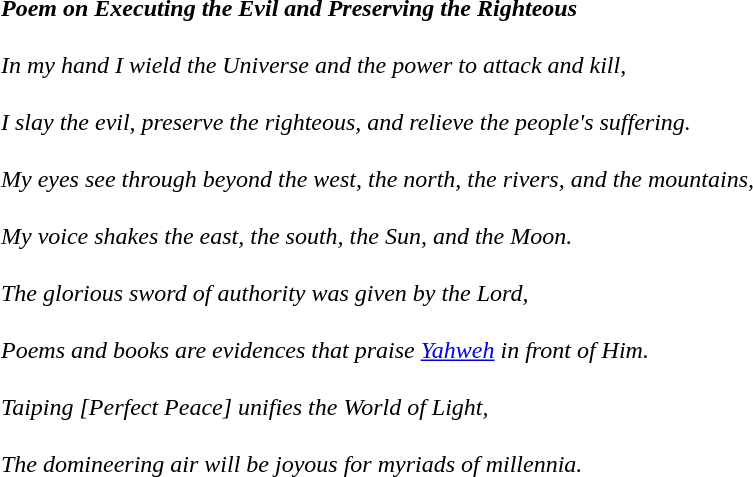<table border="0" cellpadding="0" cellmargin="0">
<tr ---->
<td style="font-size:100%"><br><strong></strong></td>
<td><br><strong><em>Poem on Executing the Evil and Preserving the Righteous</em></strong></td>
</tr>
<tr ---->
<td style="font-size:100%"><br></td>
<td><br><em>In my hand I wield the Universe and the power to attack and kill,</em></td>
</tr>
<tr ---->
<td style="font-size:100%"><br></td>
<td><br><em>I slay the evil, preserve the righteous, and relieve the people's suffering.</em></td>
</tr>
<tr ---->
<td style="font-size:100%"><br></td>
<td><br><em>My eyes see through beyond the west, the north, the rivers, and the mountains,</em></td>
</tr>
<tr ---->
<td style="font-size:100%"><br></td>
<td><br><em>My voice shakes the east, the south, the Sun, and the Moon.</em></td>
</tr>
<tr ---->
<td style="font-size:100%"><br></td>
<td><br><em>The glorious sword of authority was given by the Lord,</em></td>
</tr>
<tr ---->
<td style="font-size:100%"><br></td>
<td><br><em>Poems and books are evidences that praise <a href='#'>Yahweh</a> in front of Him.</em></td>
</tr>
<tr ---->
<td style="font-size:100%"><br></td>
<td><br><em>Taiping [Perfect Peace] unifies the World of Light,</em></td>
</tr>
<tr ---->
<td style="font-size:100%"><br></td>
<td><br><em>The domineering air will be joyous for myriads of millennia.</em></td>
</tr>
</table>
